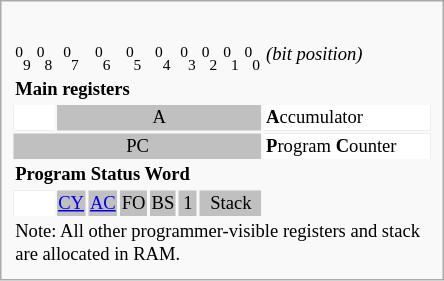<table class="infobox" style="font-size:88%;width:21em;">
<tr>
</tr>
<tr>
<td><br><table style="font-size:88%;">
<tr>
<td style="width:10px; text-align:center;"><sup>0</sup><sub>9</sub></td>
<td style="width:10px; text-align:center;"><sup>0</sup><sub>8</sub></td>
<td style="width:10px; text-align:center;"><sup>0</sup><sub>7</sub></td>
<td style="width:10px; text-align:center;"><sup>0</sup><sub>6</sub></td>
<td style="width:10px; text-align:center;"><sup>0</sup><sub>5</sub></td>
<td style="width:10px; text-align:center;"><sup>0</sup><sub>4</sub></td>
<td style="width:10px; text-align:center;"><sup>0</sup><sub>3</sub></td>
<td style="width:10px; text-align:center;"><sup>0</sup><sub>2</sub></td>
<td style="width:10px; text-align:center;"><sup>0</sup><sub>1</sub></td>
<td style="width:10px; text-align:center;"><sup>0</sup><sub>0</sub></td>
<td style="width:auto;"><em>(bit position)</em></td>
</tr>
<tr>
<td colspan="17"><strong>Main registers</strong></td>
</tr>
<tr style="background:silver;color:black">
<td style="text-align:center; background:white" colspan="2"> </td>
<td style="text-align:center;" colspan="8">A</td>
<td style="width:auto; background:white; color:black;"><strong>A</strong>ccumulator</td>
</tr>
<tr style="background:silver;color:black">
<td style="text-align:center;" colspan="10">PC</td>
<td style="background:white; color:black;"><strong>P</strong>rogram <strong>C</strong>ounter</td>
</tr>
<tr>
<td colspan="17"><strong>Program Status Word</strong></td>
</tr>
<tr style="background:silver;color:black">
<td style="text-align:center; background:white" colspan="2"> </td>
<td style="text-align:center;"><a href='#'>CY</a></td>
<td style="text-align:center;"><a href='#'>AC</a></td>
<td style="text-align:center;">FO</td>
<td style="text-align:center;">BS</td>
<td style="text-align:center;">1</td>
<td style="text-align:center;" colspan="3">Stack</td>
</tr>
<tr>
<td colspan="20">Note: All other programmer-visible registers and stack are allocated in RAM.</td>
</tr>
</table>
</td>
</tr>
</table>
